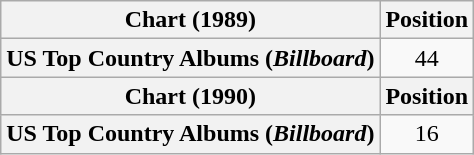<table class="wikitable plainrowheaders" style="text-align:center">
<tr>
<th scope="col">Chart (1989)</th>
<th scope="col">Position</th>
</tr>
<tr>
<th scope="row">US Top Country Albums (<em>Billboard</em>)</th>
<td>44</td>
</tr>
<tr>
<th scope="col">Chart (1990)</th>
<th scope="col">Position</th>
</tr>
<tr>
<th scope="row">US Top Country Albums (<em>Billboard</em>)</th>
<td>16</td>
</tr>
</table>
